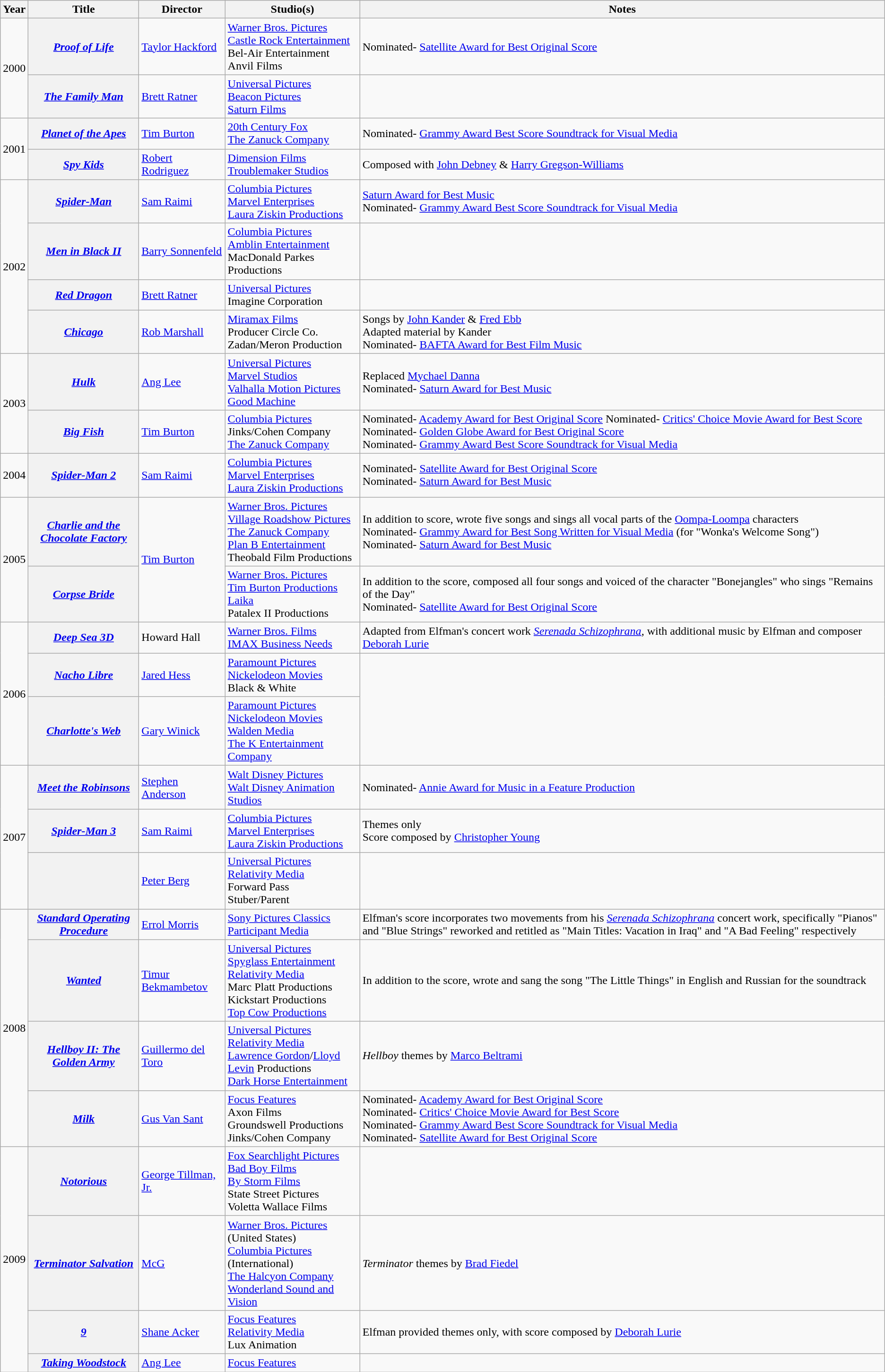<table class="wikitable sortable">
<tr>
<th>Year</th>
<th>Title</th>
<th>Director</th>
<th>Studio(s)</th>
<th>Notes</th>
</tr>
<tr>
<td rowspan="2">2000</td>
<th><em><a href='#'>Proof of Life</a></em></th>
<td><a href='#'>Taylor Hackford</a></td>
<td><a href='#'>Warner Bros. Pictures</a><br><a href='#'>Castle Rock Entertainment</a><br>Bel-Air Entertainment<br>Anvil Films</td>
<td>Nominated- <a href='#'>Satellite Award for Best Original Score</a></td>
</tr>
<tr>
<th><em><a href='#'>The Family Man</a></em></th>
<td><a href='#'>Brett Ratner</a></td>
<td><a href='#'>Universal Pictures</a><br><a href='#'>Beacon Pictures</a><br><a href='#'>Saturn Films</a></td>
<td></td>
</tr>
<tr>
<td rowspan="2">2001</td>
<th><em><a href='#'>Planet of the Apes</a></em></th>
<td><a href='#'>Tim Burton</a></td>
<td><a href='#'>20th Century Fox</a><br><a href='#'>The Zanuck Company</a></td>
<td>Nominated- <a href='#'>Grammy Award Best Score Soundtrack for Visual Media</a></td>
</tr>
<tr>
<th><em><a href='#'>Spy Kids</a></em></th>
<td><a href='#'>Robert Rodriguez</a></td>
<td><a href='#'>Dimension Films</a><br><a href='#'>Troublemaker Studios</a></td>
<td>Composed with <a href='#'>John Debney</a> & <a href='#'>Harry Gregson-Williams</a></td>
</tr>
<tr>
<td rowspan="4">2002</td>
<th><em><a href='#'>Spider-Man</a></em></th>
<td><a href='#'>Sam Raimi</a></td>
<td><a href='#'>Columbia Pictures</a><br><a href='#'>Marvel Enterprises</a><br><a href='#'>Laura Ziskin Productions</a></td>
<td><a href='#'>Saturn Award for Best Music</a><br>Nominated- <a href='#'>Grammy Award Best Score Soundtrack for Visual Media</a></td>
</tr>
<tr>
<th><em><a href='#'>Men in Black II</a></em></th>
<td><a href='#'>Barry Sonnenfeld</a></td>
<td><a href='#'>Columbia Pictures</a><br><a href='#'>Amblin Entertainment</a><br>MacDonald Parkes Productions</td>
<td></td>
</tr>
<tr>
<th><em><a href='#'>Red Dragon</a></em></th>
<td><a href='#'>Brett Ratner</a></td>
<td><a href='#'>Universal Pictures</a><br>Imagine Corporation</td>
<td></td>
</tr>
<tr>
<th><em><a href='#'>Chicago</a></em></th>
<td><a href='#'>Rob Marshall</a></td>
<td><a href='#'>Miramax Films</a><br>Producer Circle Co.<br>Zadan/Meron Production</td>
<td>Songs by <a href='#'>John Kander</a> & <a href='#'>Fred Ebb</a><br>Adapted material by Kander<br>Nominated- <a href='#'>BAFTA Award for Best Film Music</a></td>
</tr>
<tr>
<td rowspan="2">2003</td>
<th><em><a href='#'>Hulk</a></em></th>
<td><a href='#'>Ang Lee</a></td>
<td><a href='#'>Universal Pictures</a><br><a href='#'>Marvel Studios</a><br><a href='#'>Valhalla Motion Pictures</a><br><a href='#'>Good Machine</a></td>
<td>Replaced <a href='#'>Mychael Danna</a><br>Nominated- <a href='#'>Saturn Award for Best Music</a></td>
</tr>
<tr>
<th><em><a href='#'>Big Fish</a></em></th>
<td><a href='#'>Tim Burton</a></td>
<td><a href='#'>Columbia Pictures</a><br>Jinks/Cohen Company<br><a href='#'>The Zanuck Company</a></td>
<td>Nominated- <a href='#'>Academy Award for Best Original Score</a> Nominated- <a href='#'>Critics' Choice Movie Award for Best Score</a><br>Nominated- <a href='#'>Golden Globe Award for Best Original Score</a><br>Nominated- <a href='#'>Grammy Award Best Score Soundtrack for Visual Media</a></td>
</tr>
<tr>
<td>2004</td>
<th><em><a href='#'>Spider-Man 2</a></em></th>
<td><a href='#'>Sam Raimi</a></td>
<td><a href='#'>Columbia Pictures</a><br><a href='#'>Marvel Enterprises</a><br><a href='#'>Laura Ziskin Productions</a></td>
<td>Nominated- <a href='#'>Satellite Award for Best Original Score</a><br>Nominated- <a href='#'>Saturn Award for Best Music</a></td>
</tr>
<tr>
<td rowspan="2">2005</td>
<th><em><a href='#'>Charlie and the Chocolate Factory</a></em></th>
<td rowspan="2"><a href='#'>Tim Burton</a></td>
<td><a href='#'>Warner Bros. Pictures</a><br><a href='#'>Village Roadshow Pictures</a><br><a href='#'>The Zanuck Company</a><br><a href='#'>Plan B Entertainment</a><br>Theobald Film Productions</td>
<td>In addition to score, wrote five songs and sings all vocal parts of the <a href='#'>Oompa-Loompa</a> characters<br>Nominated- <a href='#'>Grammy Award for Best Song Written for Visual Media</a> (for "Wonka's Welcome Song")<br>Nominated- <a href='#'>Saturn Award for Best Music</a></td>
</tr>
<tr>
<th><em><a href='#'>Corpse Bride</a></em></th>
<td><a href='#'>Warner Bros. Pictures</a><br><a href='#'>Tim Burton Productions</a><br><a href='#'>Laika</a><br>Patalex II Productions</td>
<td>In addition to the score, composed all four songs and voiced of the character "Bonejangles" who sings "Remains of the Day"<br>Nominated- <a href='#'>Satellite Award for Best Original Score</a></td>
</tr>
<tr>
<td rowspan="3">2006</td>
<th><em><a href='#'>Deep Sea 3D</a></em></th>
<td>Howard Hall</td>
<td><a href='#'>Warner Bros. Films</a><br><a href='#'>IMAX Business Needs</a></td>
<td>Adapted from Elfman's concert work <em><a href='#'>Serenada Schizophrana</a></em>, with additional music by Elfman and composer <a href='#'>Deborah Lurie</a></td>
</tr>
<tr>
<th><em><a href='#'>Nacho Libre</a></em></th>
<td><a href='#'>Jared Hess</a></td>
<td><a href='#'>Paramount Pictures</a><br><a href='#'>Nickelodeon Movies</a><br>Black & White</td>
</tr>
<tr>
<th><em><a href='#'>Charlotte's Web</a></em></th>
<td><a href='#'>Gary Winick</a></td>
<td><a href='#'>Paramount Pictures</a><br><a href='#'>Nickelodeon Movies</a><br><a href='#'>Walden Media</a><br><a href='#'>The K Entertainment Company</a></td>
</tr>
<tr>
<td rowspan="3">2007</td>
<th><em><a href='#'>Meet the Robinsons</a></em></th>
<td><a href='#'>Stephen Anderson</a></td>
<td><a href='#'>Walt Disney Pictures</a><br><a href='#'>Walt Disney Animation Studios</a></td>
<td>Nominated- <a href='#'>Annie Award for Music in a Feature Production</a></td>
</tr>
<tr>
<th><em><a href='#'>Spider-Man 3</a></em></th>
<td><a href='#'>Sam Raimi</a></td>
<td><a href='#'>Columbia Pictures</a><br><a href='#'>Marvel Enterprises</a><br><a href='#'>Laura Ziskin Productions</a></td>
<td>Themes only<br>Score composed by <a href='#'>Christopher Young</a></td>
</tr>
<tr>
<th><em></em></th>
<td><a href='#'>Peter Berg</a></td>
<td><a href='#'>Universal Pictures</a><br><a href='#'>Relativity Media</a><br>Forward Pass<br>Stuber/Parent</td>
</tr>
<tr>
<td rowspan="4">2008</td>
<th><em><a href='#'>Standard Operating Procedure</a></em></th>
<td><a href='#'>Errol Morris</a></td>
<td><a href='#'>Sony Pictures Classics</a><br><a href='#'>Participant Media</a></td>
<td>Elfman's score incorporates two movements from his <em><a href='#'>Serenada Schizophrana</a></em> concert work, specifically "Pianos" and "Blue Strings" reworked and retitled as "Main Titles: Vacation in Iraq" and "A Bad Feeling" respectively</td>
</tr>
<tr>
<th><em><a href='#'>Wanted</a></em></th>
<td><a href='#'>Timur Bekmambetov</a></td>
<td><a href='#'>Universal Pictures</a><br><a href='#'>Spyglass Entertainment</a><br><a href='#'>Relativity Media</a><br>Marc Platt Productions<br>Kickstart Productions<br><a href='#'>Top Cow Productions</a></td>
<td>In addition to the score, wrote and sang the song "The Little Things" in English and Russian for the soundtrack</td>
</tr>
<tr>
<th><em><a href='#'>Hellboy II: The Golden Army</a></em></th>
<td><a href='#'>Guillermo del Toro</a></td>
<td><a href='#'>Universal Pictures</a><br><a href='#'>Relativity Media</a><br><a href='#'>Lawrence Gordon</a>/<a href='#'>Lloyd Levin</a> Productions<br><a href='#'>Dark Horse Entertainment</a></td>
<td><em>Hellboy</em> themes by <a href='#'>Marco Beltrami</a></td>
</tr>
<tr>
<th><em><a href='#'>Milk</a></em></th>
<td><a href='#'>Gus Van Sant</a></td>
<td><a href='#'>Focus Features</a><br>Axon Films<br>Groundswell Productions<br>Jinks/Cohen Company</td>
<td>Nominated- <a href='#'>Academy Award for Best Original Score</a><br>Nominated- <a href='#'>Critics' Choice Movie Award for Best Score</a><br>Nominated- <a href='#'>Grammy Award Best Score Soundtrack for Visual Media</a><br>Nominated- <a href='#'>Satellite Award for Best Original Score</a></td>
</tr>
<tr>
<td rowspan="5">2009</td>
<th><em><a href='#'>Notorious</a></em></th>
<td><a href='#'>George Tillman, Jr.</a></td>
<td><a href='#'>Fox Searchlight Pictures</a><br> <a href='#'>Bad Boy Films</a><br><a href='#'>By Storm Films</a><br>State Street Pictures<br>Voletta Wallace Films</td>
<td></td>
</tr>
<tr>
<th><em><a href='#'>Terminator Salvation</a></em></th>
<td><a href='#'>McG</a></td>
<td><a href='#'>Warner Bros. Pictures</a> (United States)<br><a href='#'>Columbia Pictures</a> (International)<br><a href='#'>The Halcyon Company</a><br><a href='#'>Wonderland Sound and Vision</a></td>
<td><em>Terminator</em> themes by <a href='#'>Brad Fiedel</a></td>
</tr>
<tr>
<th><em><a href='#'>9</a></em></th>
<td><a href='#'>Shane Acker</a></td>
<td><a href='#'>Focus Features</a><br><a href='#'>Relativity Media</a><br>Lux Animation</td>
<td>Elfman provided themes only, with score composed by <a href='#'>Deborah Lurie</a></td>
</tr>
<tr>
<th><em><a href='#'>Taking Woodstock</a></em></th>
<td><a href='#'>Ang Lee</a></td>
<td><a href='#'>Focus Features</a></td>
<td></td>
</tr>
</table>
